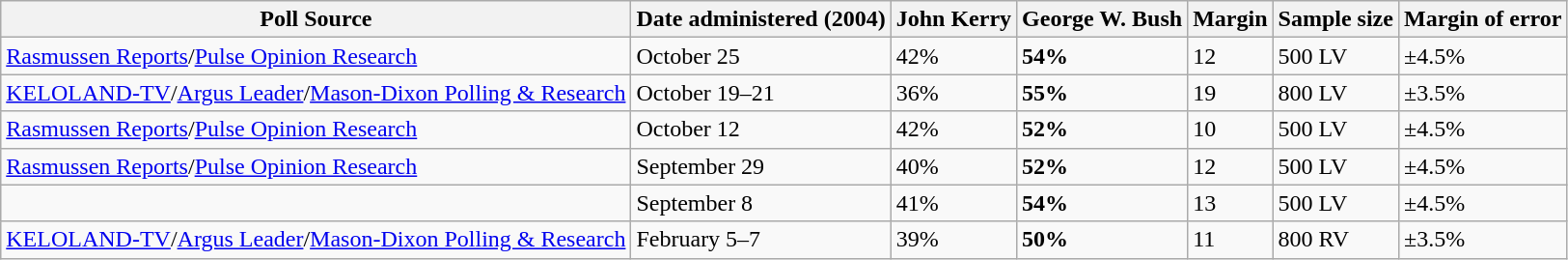<table class="wikitable">
<tr>
<th>Poll Source</th>
<th>Date administered (2004)</th>
<th>John Kerry</th>
<th>George W. Bush</th>
<th>Margin</th>
<th>Sample size</th>
<th>Margin of error</th>
</tr>
<tr>
<td><a href='#'>Rasmussen Reports</a>/<a href='#'>Pulse Opinion Research</a></td>
<td>October 25</td>
<td>42%</td>
<td><strong>54%</strong></td>
<td>12</td>
<td>500 LV</td>
<td>±4.5%</td>
</tr>
<tr>
<td><a href='#'>KELOLAND-TV</a>/<a href='#'>Argus Leader</a>/<a href='#'>Mason-Dixon Polling & Research</a></td>
<td>October 19–21</td>
<td>36%</td>
<td><strong>55%</strong></td>
<td>19</td>
<td>800 LV</td>
<td>±3.5%</td>
</tr>
<tr>
<td><a href='#'>Rasmussen Reports</a>/<a href='#'>Pulse Opinion Research</a></td>
<td>October 12</td>
<td>42%</td>
<td><strong>52%</strong></td>
<td>10</td>
<td>500 LV</td>
<td>±4.5%</td>
</tr>
<tr>
<td><a href='#'>Rasmussen Reports</a>/<a href='#'>Pulse Opinion Research</a></td>
<td>September 29</td>
<td>40%</td>
<td><strong>52%</strong></td>
<td>12</td>
<td>500 LV</td>
<td>±4.5%</td>
</tr>
<tr>
<td></td>
<td>September 8</td>
<td>41%</td>
<td><strong>54%</strong></td>
<td>13</td>
<td>500 LV</td>
<td>±4.5%</td>
</tr>
<tr>
<td><a href='#'>KELOLAND-TV</a>/<a href='#'>Argus Leader</a>/<a href='#'>Mason-Dixon Polling & Research</a></td>
<td>February 5–7</td>
<td>39%</td>
<td><strong>50%</strong></td>
<td>11</td>
<td>800 RV</td>
<td>±3.5%</td>
</tr>
</table>
